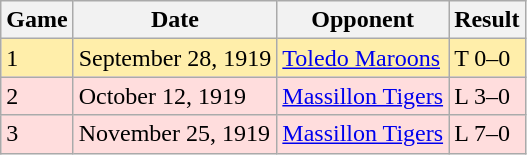<table class="wikitable">
<tr>
<th>Game</th>
<th>Date</th>
<th>Opponent</th>
<th>Result</th>
</tr>
<tr style="background: #ffeeaa;">
<td>1</td>
<td>September 28, 1919</td>
<td><a href='#'>Toledo Maroons</a></td>
<td>T 0–0</td>
</tr>
<tr style="background: #ffdddd;">
<td>2</td>
<td>October 12, 1919</td>
<td><a href='#'>Massillon Tigers</a></td>
<td>L 3–0</td>
</tr>
<tr style="background: #ffdddd;">
<td>3</td>
<td>November 25, 1919</td>
<td><a href='#'>Massillon Tigers</a></td>
<td>L 7–0</td>
</tr>
</table>
